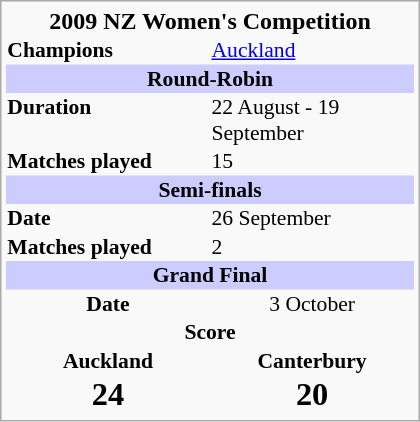<table class="infobox" width="280" cellspacing="0" style="font-size: 90%;">
<tr>
<th colspan="2" style="font-size: medium;">2009 NZ Women's Competition</th>
</tr>
<tr>
<td width=50%><strong>Champions</strong></td>
<td width=50%> <a href='#'>Auckland</a></td>
</tr>
<tr>
<td colspan="2"  style="text-align:center; background:#ccf;"><strong>Round-Robin</strong></td>
</tr>
<tr>
<td><strong>Duration</strong></td>
<td>22 August - 19 September</td>
</tr>
<tr>
<td><strong>Matches played</strong></td>
<td>15</td>
</tr>
<tr>
<td colspan="2"  style="text-align:center; background:#ccf;"><strong>Semi-finals</strong></td>
</tr>
<tr>
<td><strong>Date</strong></td>
<td>26 September</td>
</tr>
<tr>
<td><strong>Matches played</strong></td>
<td>2</td>
</tr>
<tr>
<td colspan="2"  style="text-align:center; background:#ccf;"><strong>Grand Final</strong></td>
</tr>
<tr>
<td align=center><strong>Date</strong></td>
<td align=center>3 October</td>
</tr>
<tr>
<td style="text-align:center;" colspan="2"><strong>Score</strong></td>
</tr>
<tr>
<td align=center><strong>Auckland</strong> </td>
<td align=center> <strong>Canterbury</strong></td>
</tr>
<tr style="text-align:center; font-size:150%;">
<td><strong>24</strong></td>
<td><strong>20</strong></td>
</tr>
</table>
